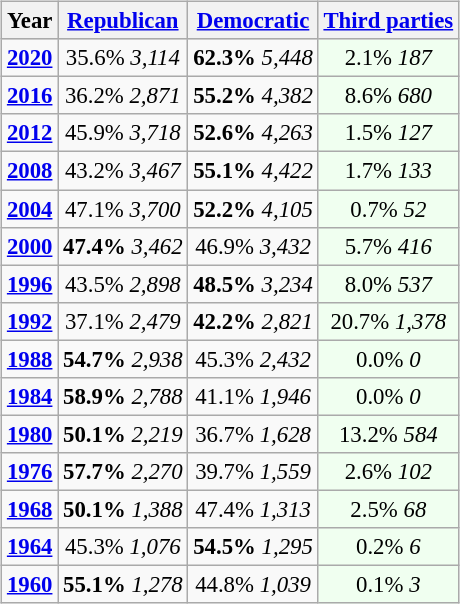<table class="wikitable" style="float:right; font-size:95%;">
<tr bgcolor=lightgrey>
<th>Year</th>
<th><a href='#'>Republican</a></th>
<th><a href='#'>Democratic</a></th>
<th><a href='#'>Third parties</a></th>
</tr>
<tr>
<td style="text-align:center;" ><strong><a href='#'>2020</a></strong></td>
<td style="text-align:center;" >35.6% <em>3,114</em></td>
<td style="text-align:center;" ><strong>62.3%</strong> <em>5,448</em></td>
<td style="text-align:center; background:honeyDew;">2.1% <em>187</em></td>
</tr>
<tr>
<td style="text-align:center;" ><strong><a href='#'>2016</a></strong></td>
<td style="text-align:center;" >36.2% <em>2,871</em></td>
<td style="text-align:center;" ><strong>55.2%</strong> <em>4,382</em></td>
<td style="text-align:center; background:honeyDew;">8.6% <em>680</em></td>
</tr>
<tr>
<td style="text-align:center;" ><strong><a href='#'>2012</a></strong></td>
<td style="text-align:center;" >45.9% <em>3,718</em></td>
<td style="text-align:center;" ><strong>52.6%</strong> <em>4,263</em></td>
<td style="text-align:center; background:honeyDew;">1.5% <em>127</em></td>
</tr>
<tr>
<td style="text-align:center;" ><strong><a href='#'>2008</a></strong></td>
<td style="text-align:center;" >43.2% <em>3,467</em></td>
<td style="text-align:center;" ><strong>55.1%</strong> <em>4,422</em></td>
<td style="text-align:center; background:honeyDew;">1.7% <em>133</em></td>
</tr>
<tr>
<td style="text-align:center;" ><strong><a href='#'>2004</a></strong></td>
<td style="text-align:center;" >47.1% <em>3,700</em></td>
<td style="text-align:center;" ><strong>52.2%</strong> <em>4,105</em></td>
<td style="text-align:center; background:honeyDew;">0.7% <em>52</em></td>
</tr>
<tr>
<td style="text-align:center;" ><strong><a href='#'>2000</a></strong></td>
<td style="text-align:center;" ><strong>47.4%</strong> <em>3,462</em></td>
<td style="text-align:center;" >46.9% <em>3,432</em></td>
<td style="text-align:center; background:honeyDew;">5.7% <em>416</em></td>
</tr>
<tr>
<td style="text-align:center;" ><strong><a href='#'>1996</a></strong></td>
<td style="text-align:center;" >43.5% <em>2,898</em></td>
<td style="text-align:center;" ><strong>48.5%</strong> <em>3,234</em></td>
<td style="text-align:center; background:honeyDew;">8.0% <em>537</em></td>
</tr>
<tr>
<td style="text-align:center;" ><strong><a href='#'>1992</a></strong></td>
<td style="text-align:center;" >37.1% <em>2,479</em></td>
<td style="text-align:center;" ><strong>42.2%</strong> <em>2,821</em></td>
<td style="text-align:center; background:honeyDew;">20.7% <em>1,378</em></td>
</tr>
<tr>
<td style="text-align:center;" ><strong><a href='#'>1988</a></strong></td>
<td style="text-align:center;" ><strong>54.7%</strong> <em>2,938</em></td>
<td style="text-align:center;" >45.3% <em>2,432</em></td>
<td style="text-align:center; background:honeyDew;">0.0% <em>0</em></td>
</tr>
<tr>
<td style="text-align:center;" ><strong><a href='#'>1984</a></strong></td>
<td style="text-align:center;" ><strong>58.9%</strong> <em>2,788</em></td>
<td style="text-align:center;" >41.1% <em>1,946</em></td>
<td style="text-align:center; background:honeyDew;">0.0% <em>0</em></td>
</tr>
<tr>
<td style="text-align:center;" ><strong><a href='#'>1980</a></strong></td>
<td style="text-align:center;" ><strong>50.1%</strong> <em>2,219</em></td>
<td style="text-align:center;" >36.7% <em>1,628</em></td>
<td style="text-align:center; background:honeyDew;">13.2% <em>584</em></td>
</tr>
<tr>
<td style="text-align:center;" ><strong><a href='#'>1976</a></strong></td>
<td style="text-align:center;" ><strong>57.7%</strong> <em>2,270</em></td>
<td style="text-align:center;" >39.7% <em>1,559</em></td>
<td style="text-align:center; background:honeyDew;">2.6% <em>102</em></td>
</tr>
<tr>
<td style="text-align:center;" ><strong><a href='#'>1968</a></strong></td>
<td style="text-align:center;" ><strong>50.1%</strong> <em>1,388</em></td>
<td style="text-align:center;" >47.4% <em>1,313</em></td>
<td style="text-align:center; background:honeyDew;">2.5% <em>68</em></td>
</tr>
<tr>
<td style="text-align:center;" ><strong><a href='#'>1964</a></strong></td>
<td style="text-align:center;" >45.3% <em>1,076</em></td>
<td style="text-align:center;" ><strong>54.5%</strong> <em>1,295</em></td>
<td style="text-align:center; background:honeyDew;">0.2% <em>6</em></td>
</tr>
<tr>
<td style="text-align:center;" ><strong><a href='#'>1960</a></strong></td>
<td style="text-align:center;" ><strong>55.1%</strong> <em>1,278</em></td>
<td style="text-align:center;" >44.8% <em>1,039</em></td>
<td style="text-align:center; background:honeyDew;">0.1% <em>3</em></td>
</tr>
</table>
